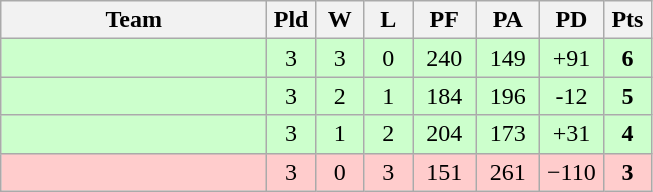<table class="wikitable" style="text-align:center;">
<tr>
<th width=170>Team</th>
<th width=25>Pld</th>
<th width=25>W</th>
<th width=25>L</th>
<th width=35>PF</th>
<th width=35>PA</th>
<th width=35>PD</th>
<th width=25>Pts</th>
</tr>
<tr bgcolor="#ccffcc">
<td align="left"></td>
<td>3</td>
<td>3</td>
<td>0</td>
<td>240</td>
<td>149</td>
<td>+91</td>
<td><strong>6</strong></td>
</tr>
<tr bgcolor="#ccffcc">
<td align="left"></td>
<td>3</td>
<td>2</td>
<td>1</td>
<td>184</td>
<td>196</td>
<td>-12</td>
<td><strong>5</strong></td>
</tr>
<tr bgcolor="#ccffcc">
<td align="left"></td>
<td>3</td>
<td>1</td>
<td>2</td>
<td>204</td>
<td>173</td>
<td>+31</td>
<td><strong>4</strong></td>
</tr>
<tr bgcolor=ffcccc>
<td align="left"></td>
<td>3</td>
<td>0</td>
<td>3</td>
<td>151</td>
<td>261</td>
<td>−110</td>
<td><strong>3</strong></td>
</tr>
</table>
